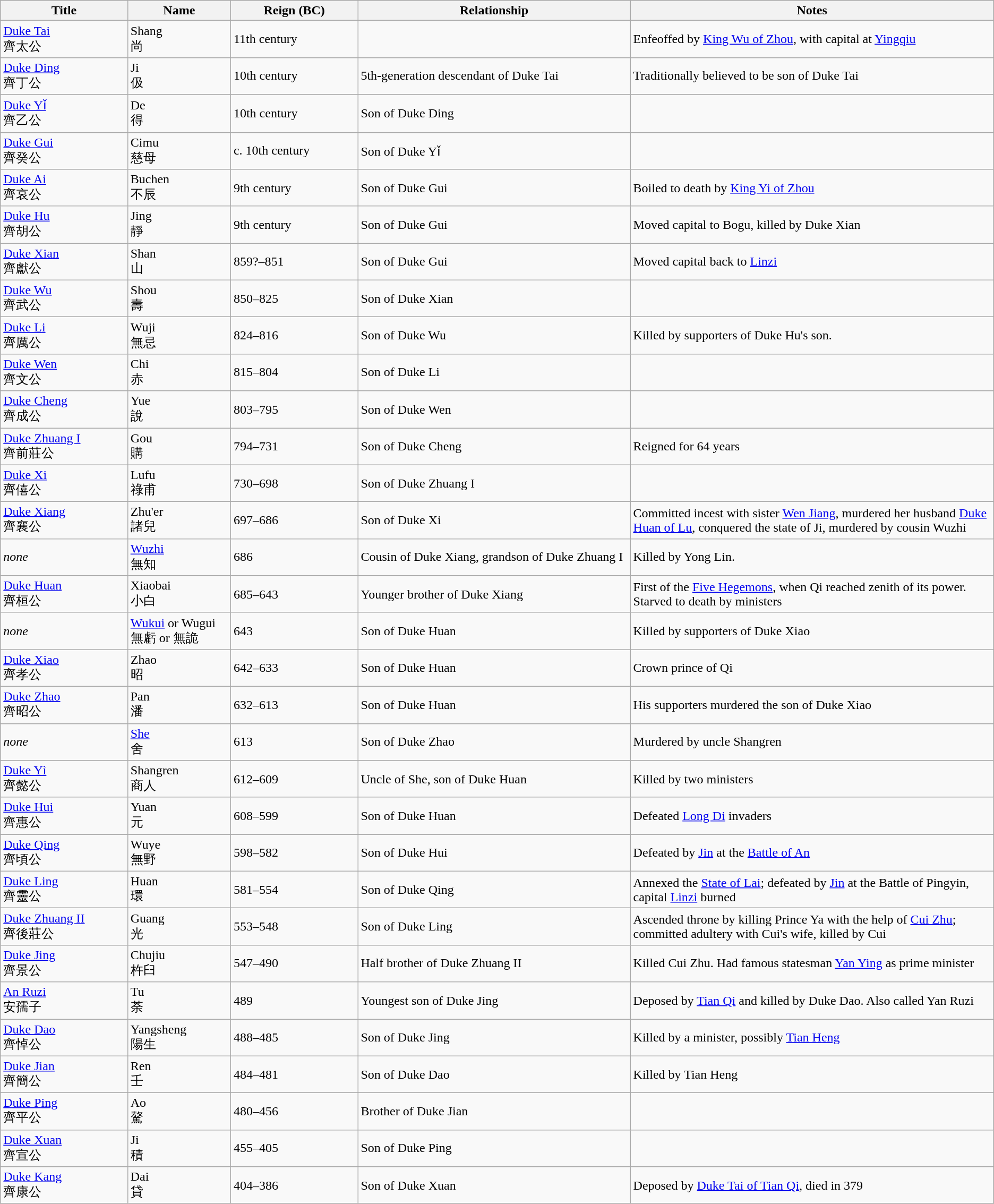<table class="wikitable" >
<tr>
<th width=7%>Title</th>
<th width=5%>Name</th>
<th width=7%>Reign (BC)</th>
<th width=15%>Relationship</th>
<th width=20%>Notes</th>
</tr>
<tr>
<td><a href='#'>Duke Tai</a><br>齊太公</td>
<td>Shang<br>尚</td>
<td>11th century</td>
<td></td>
<td>Enfeoffed by <a href='#'>King Wu of Zhou</a>, with capital at <a href='#'>Yingqiu</a></td>
</tr>
<tr>
<td><a href='#'>Duke Ding</a><br>齊丁公</td>
<td>Ji<br>伋</td>
<td>10th century</td>
<td>5th-generation descendant of Duke Tai</td>
<td>Traditionally believed to be son of Duke Tai</td>
</tr>
<tr>
<td><a href='#'>Duke Yǐ</a><br>齊乙公</td>
<td>De<br>得</td>
<td>10th century</td>
<td>Son of Duke Ding</td>
<td></td>
</tr>
<tr>
<td><a href='#'>Duke Gui</a><br>齊癸公</td>
<td>Cimu<br>慈母</td>
<td>c. 10th century</td>
<td>Son of Duke Yǐ</td>
<td></td>
</tr>
<tr>
<td><a href='#'>Duke Ai</a><br>齊哀公</td>
<td>Buchen<br>不辰</td>
<td>9th century</td>
<td>Son of Duke Gui</td>
<td>Boiled to death by <a href='#'>King Yi of Zhou</a></td>
</tr>
<tr>
<td><a href='#'>Duke Hu</a><br>齊胡公</td>
<td>Jing<br>靜</td>
<td>9th century</td>
<td>Son of Duke Gui</td>
<td>Moved capital to Bogu, killed by Duke Xian</td>
</tr>
<tr>
<td><a href='#'>Duke Xian</a><br>齊獻公</td>
<td>Shan<br>山</td>
<td>859?–851</td>
<td>Son of Duke Gui</td>
<td>Moved capital back to <a href='#'>Linzi</a></td>
</tr>
<tr>
<td><a href='#'>Duke Wu</a><br>齊武公</td>
<td>Shou<br>壽</td>
<td>850–825</td>
<td>Son of Duke Xian</td>
<td></td>
</tr>
<tr>
<td><a href='#'>Duke Li</a><br>齊厲公</td>
<td>Wuji<br>無忌</td>
<td>824–816</td>
<td>Son of Duke Wu</td>
<td>Killed by supporters of Duke Hu's son.</td>
</tr>
<tr>
<td><a href='#'>Duke Wen</a><br>齊文公</td>
<td>Chi<br>赤</td>
<td>815–804</td>
<td>Son of Duke Li</td>
<td></td>
</tr>
<tr>
<td><a href='#'>Duke Cheng</a><br>齊成公</td>
<td>Yue<br>說</td>
<td>803–795</td>
<td>Son of Duke Wen</td>
<td></td>
</tr>
<tr>
<td><a href='#'>Duke Zhuang I</a><br>齊前莊公</td>
<td>Gou<br>購</td>
<td>794–731</td>
<td>Son of Duke Cheng</td>
<td>Reigned for 64 years</td>
</tr>
<tr>
<td><a href='#'>Duke Xi</a><br>齊僖公</td>
<td>Lufu<br>祿甫</td>
<td>730–698</td>
<td>Son of Duke Zhuang I</td>
<td></td>
</tr>
<tr>
<td><a href='#'>Duke Xiang</a><br>齊襄公</td>
<td>Zhu'er<br>諸兒</td>
<td>697–686</td>
<td>Son of Duke Xi</td>
<td>Committed incest with sister <a href='#'>Wen Jiang</a>, murdered her husband <a href='#'>Duke Huan of Lu</a>, conquered the state of Ji, murdered by cousin Wuzhi</td>
</tr>
<tr>
<td><em>none</em></td>
<td><a href='#'>Wuzhi</a><br>無知</td>
<td>686</td>
<td>Cousin of Duke Xiang, grandson of Duke Zhuang I</td>
<td>Killed by Yong Lin.</td>
</tr>
<tr>
<td><a href='#'>Duke Huan</a><br>齊桓公</td>
<td>Xiaobai<br>小白</td>
<td>685–643</td>
<td>Younger brother of Duke Xiang</td>
<td>First of the <a href='#'>Five Hegemons</a>, when Qi reached zenith of its power. Starved to death by ministers</td>
</tr>
<tr>
<td><em>none</em></td>
<td><a href='#'>Wukui</a> or Wugui<br>無虧 or 無詭</td>
<td>643</td>
<td>Son of Duke Huan</td>
<td>Killed by supporters of Duke Xiao</td>
</tr>
<tr>
<td><a href='#'>Duke Xiao</a><br>齊孝公</td>
<td>Zhao<br>昭</td>
<td>642–633</td>
<td>Son of Duke Huan</td>
<td>Crown prince of Qi</td>
</tr>
<tr>
<td><a href='#'>Duke Zhao</a><br>齊昭公</td>
<td>Pan<br>潘</td>
<td>632–613</td>
<td>Son of Duke Huan</td>
<td>His supporters murdered the son of Duke Xiao</td>
</tr>
<tr>
<td><em>none</em></td>
<td><a href='#'>She</a><br>舍</td>
<td>613</td>
<td>Son of Duke Zhao</td>
<td>Murdered by uncle Shangren</td>
</tr>
<tr>
<td><a href='#'>Duke Yì</a><br>齊懿公</td>
<td>Shangren<br>商人</td>
<td>612–609</td>
<td>Uncle of She, son of Duke Huan</td>
<td>Killed by two ministers</td>
</tr>
<tr>
<td><a href='#'>Duke Hui</a><br>齊惠公</td>
<td>Yuan<br>元</td>
<td>608–599</td>
<td>Son of Duke Huan</td>
<td>Defeated <a href='#'>Long Di</a> invaders</td>
</tr>
<tr>
<td><a href='#'>Duke Qing</a><br>齊頃公</td>
<td>Wuye<br>無野</td>
<td>598–582</td>
<td>Son of Duke Hui</td>
<td>Defeated by <a href='#'>Jin</a> at the <a href='#'>Battle of An</a></td>
</tr>
<tr>
<td><a href='#'>Duke Ling</a><br>齊靈公</td>
<td>Huan<br>環</td>
<td>581–554</td>
<td>Son of Duke Qing</td>
<td>Annexed the <a href='#'>State of Lai</a>; defeated by <a href='#'>Jin</a> at the Battle of Pingyin, capital <a href='#'>Linzi</a> burned</td>
</tr>
<tr>
<td><a href='#'>Duke Zhuang II</a><br>齊後莊公</td>
<td>Guang<br>光</td>
<td>553–548</td>
<td>Son of Duke Ling</td>
<td>Ascended throne by killing Prince Ya with the help of <a href='#'>Cui Zhu</a>; committed adultery with Cui's wife, killed by Cui</td>
</tr>
<tr>
<td><a href='#'>Duke Jing</a><br>齊景公</td>
<td>Chujiu<br>杵臼</td>
<td>547–490</td>
<td>Half brother of Duke Zhuang II</td>
<td>Killed Cui Zhu. Had famous statesman <a href='#'>Yan Ying</a> as prime minister</td>
</tr>
<tr>
<td><a href='#'>An Ruzi</a><br>安孺子</td>
<td>Tu<br>荼</td>
<td>489</td>
<td>Youngest son of Duke Jing</td>
<td>Deposed by <a href='#'>Tian Qi</a> and killed by Duke Dao. Also called Yan Ruzi</td>
</tr>
<tr>
<td><a href='#'>Duke Dao</a><br>齊悼公</td>
<td>Yangsheng<br>陽生</td>
<td>488–485</td>
<td>Son of Duke Jing</td>
<td>Killed by a minister, possibly <a href='#'>Tian Heng</a></td>
</tr>
<tr>
<td><a href='#'>Duke Jian</a><br>齊簡公</td>
<td>Ren<br>壬</td>
<td>484–481</td>
<td>Son of Duke Dao</td>
<td>Killed by Tian Heng</td>
</tr>
<tr>
<td><a href='#'>Duke Ping</a><br>齊平公</td>
<td>Ao<br>驁</td>
<td>480–456</td>
<td>Brother of Duke Jian</td>
<td></td>
</tr>
<tr>
<td><a href='#'>Duke Xuan</a><br>齊宣公</td>
<td>Ji<br>積</td>
<td>455–405</td>
<td>Son of Duke Ping</td>
<td></td>
</tr>
<tr>
<td><a href='#'>Duke Kang</a><br>齊康公</td>
<td>Dai<br>貸</td>
<td>404–386</td>
<td>Son of Duke Xuan</td>
<td>Deposed by <a href='#'>Duke Tai of Tian Qi</a>, died in 379</td>
</tr>
</table>
